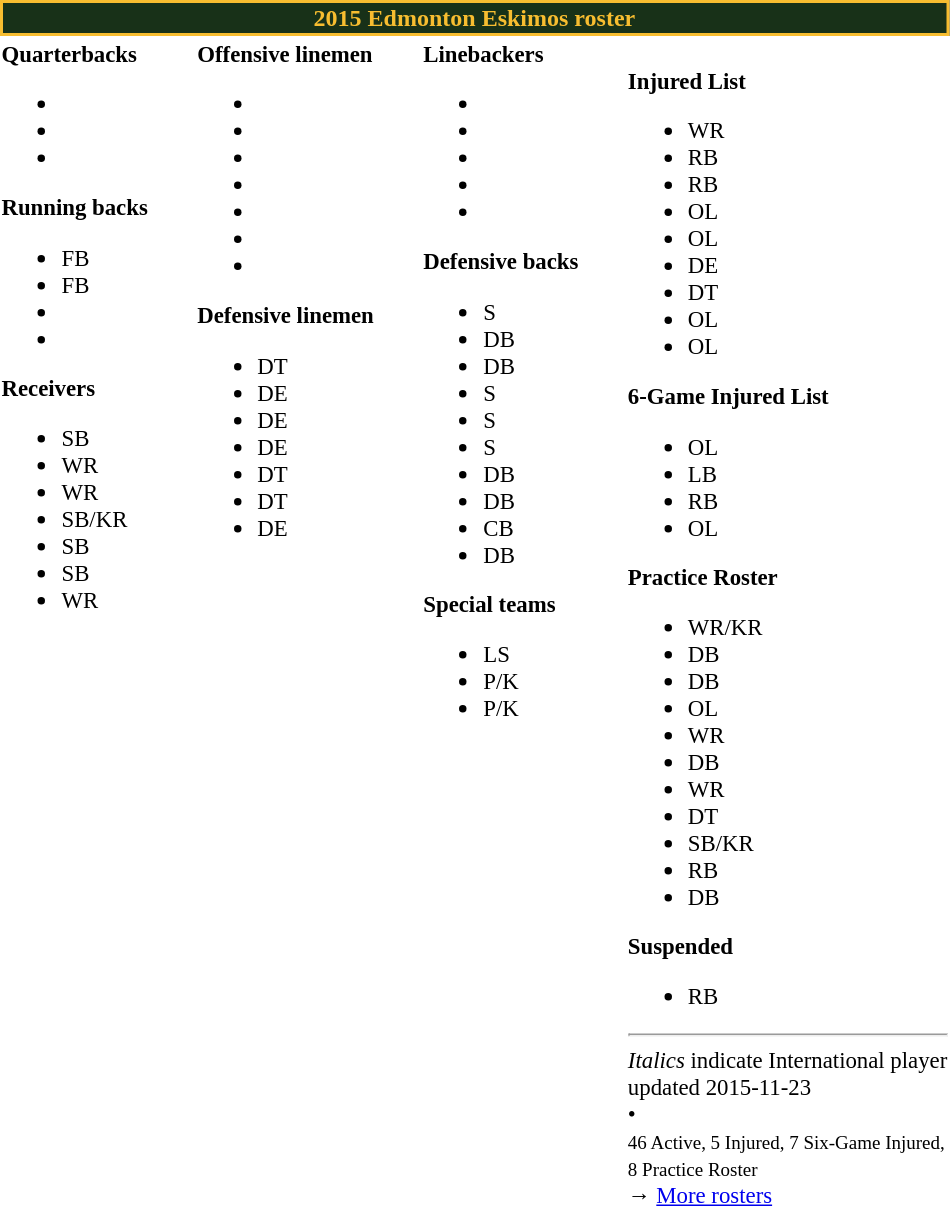<table class="toccolours" style="text-align: left;">
<tr>
<th colspan="9" style="background-color: #183118; color:#f7bd30; border:2px solid #f7bd30; text-align: center">2015 Edmonton Eskimos roster</th>
</tr>
<tr>
<td style="font-size: 95%;vertical-align:top;"><strong>Quarterbacks</strong><br><ul><li></li><li></li><li></li></ul><strong>Running backs</strong><ul><li> FB</li><li> FB</li><li></li><li></li></ul><strong>Receivers</strong><ul><li> SB</li><li> WR</li><li> WR</li><li> SB/KR</li><li> SB</li><li> SB</li><li> WR</li></ul></td>
<td style="width: 25px;"></td>
<td style="font-size: 95%;vertical-align:top;"><strong>Offensive linemen</strong><br><ul><li></li><li></li><li></li><li></li><li></li><li></li><li></li></ul><strong>Defensive linemen</strong><ul><li> DT</li><li> DE</li><li> DE</li><li> DE</li><li> DT</li><li> DT</li><li> DE</li></ul></td>
<td style="width: 25px;"></td>
<td style="font-size: 95%;vertical-align:top;"><strong>Linebackers</strong><br><ul><li></li><li></li><li></li><li></li><li></li></ul><strong>Defensive backs</strong><ul><li> S</li><li> DB</li><li> DB</li><li> S</li><li> S</li><li> S</li><li> DB</li><li> DB</li><li> CB</li><li> DB</li></ul><strong>Special teams</strong><ul><li> LS</li><li> P/K</li><li> P/K</li></ul></td>
<td style="width: 25px;"></td>
<td style="font-size: 95%;vertical-align:top;"><br><strong>Injured List</strong><ul><li> WR</li><li> RB</li><li> RB</li><li> OL</li><li> OL</li><li> DE</li><li> DT</li><li> OL</li><li> OL</li></ul><strong>6-Game Injured List</strong><ul><li> OL</li><li> LB</li><li> RB</li><li> OL</li></ul><strong>Practice Roster</strong><ul><li> WR/KR</li><li> DB</li><li> DB</li><li> OL</li><li> WR</li><li> DB</li><li> WR</li><li> DT</li><li> SB/KR</li><li> RB</li><li> DB</li></ul><strong>Suspended</strong><ul><li> RB</li></ul><hr>
<em>Italics</em> indicate International player<br>
<span></span> updated 2015-11-23<br>
<span></span> • <span></span><br>
<small>46 Active, 5 Injured, 7 Six-Game Injured,<br> 8 Practice Roster</small><br>→ <a href='#'>More rosters</a></td>
</tr>
<tr>
</tr>
</table>
